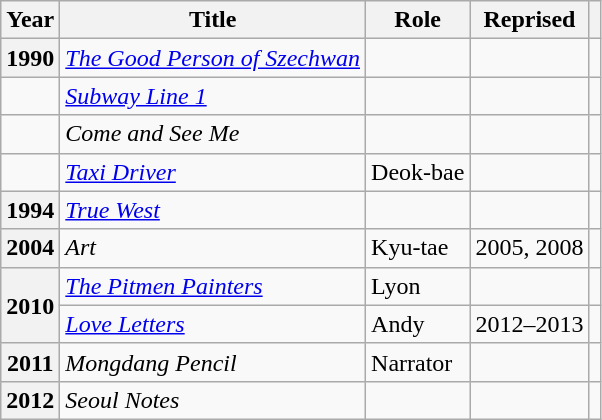<table class="wikitable plainrowheaders sortable">
<tr>
<th scope="col">Year</th>
<th scope="col">Title</th>
<th scope="col">Role</th>
<th scope="col">Reprised</th>
<th scope="col" class="unsortable"></th>
</tr>
<tr>
<th scope="row">1990</th>
<td><em><a href='#'>The Good Person of Szechwan</a></em></td>
<td></td>
<td></td>
</tr>
<tr>
<td></td>
<td><em><a href='#'>Subway Line 1</a></em></td>
<td></td>
<td></td>
<td></td>
</tr>
<tr>
<td></td>
<td><em>Come and See Me</em></td>
<td></td>
<td></td>
<td></td>
</tr>
<tr>
<td></td>
<td><em><a href='#'>Taxi Driver</a></em></td>
<td>Deok-bae</td>
<td></td>
<td></td>
</tr>
<tr>
<th scope="row">1994</th>
<td><em><a href='#'>True West</a></em></td>
<td></td>
<td></td>
<td></td>
</tr>
<tr>
<th scope="row">2004</th>
<td><em>Art</em></td>
<td>Kyu-tae</td>
<td>2005, 2008</td>
<td></td>
</tr>
<tr>
<th scope="row" rowspan="2">2010</th>
<td><em><a href='#'>The Pitmen Painters</a></em></td>
<td>Lyon</td>
<td></td>
<td></td>
</tr>
<tr>
<td><em><a href='#'>Love Letters</a></em></td>
<td>Andy</td>
<td>2012–2013</td>
<td></td>
</tr>
<tr>
<th scope="row">2011</th>
<td><em>Mongdang Pencil</em></td>
<td>Narrator</td>
<td></td>
<td style="text-align:center"></td>
</tr>
<tr>
<th scope="row">2012</th>
<td><em>Seoul Notes</em></td>
<td></td>
<td></td>
<td style="text-align:center"></td>
</tr>
</table>
